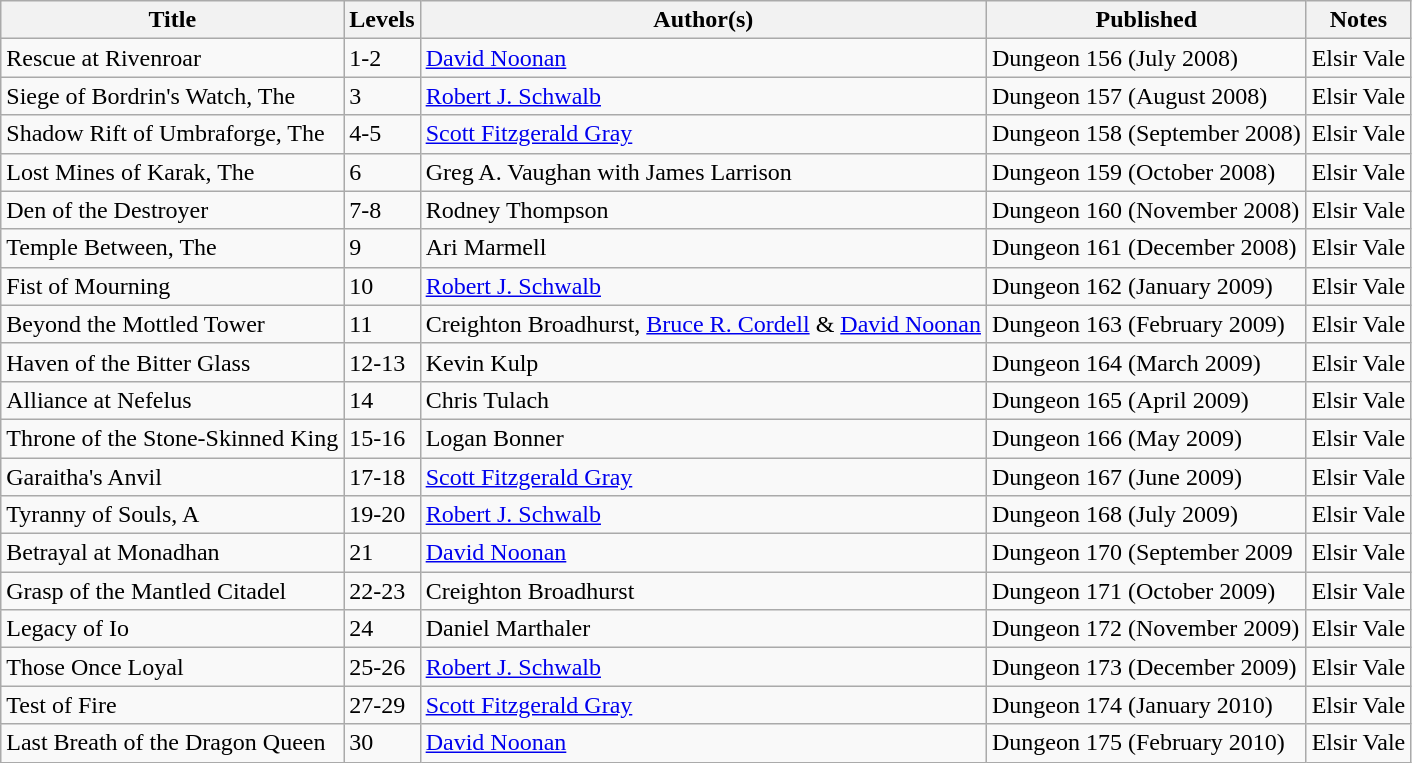<table class="wikitable sortable">
<tr>
<th>Title</th>
<th>Levels</th>
<th>Author(s)</th>
<th>Published</th>
<th>Notes</th>
</tr>
<tr>
<td>Rescue at Rivenroar</td>
<td>1-2</td>
<td><a href='#'>David Noonan</a></td>
<td>Dungeon 156 (July 2008)</td>
<td>Elsir Vale</td>
</tr>
<tr>
<td>Siege of Bordrin's Watch, The</td>
<td>3</td>
<td><a href='#'>Robert J. Schwalb</a></td>
<td>Dungeon 157 (August 2008)</td>
<td>Elsir Vale</td>
</tr>
<tr>
<td>Shadow Rift of Umbraforge, The</td>
<td>4-5</td>
<td><a href='#'>Scott Fitzgerald Gray</a></td>
<td>Dungeon 158 (September 2008)</td>
<td>Elsir Vale</td>
</tr>
<tr>
<td>Lost Mines of Karak, The</td>
<td>6</td>
<td>Greg A. Vaughan with James Larrison</td>
<td>Dungeon 159 (October 2008)</td>
<td>Elsir Vale</td>
</tr>
<tr>
<td>Den of the Destroyer</td>
<td>7-8</td>
<td>Rodney Thompson</td>
<td>Dungeon 160 (November 2008)</td>
<td>Elsir Vale</td>
</tr>
<tr>
<td>Temple Between, The</td>
<td>9</td>
<td>Ari Marmell</td>
<td>Dungeon 161 (December 2008)</td>
<td>Elsir Vale</td>
</tr>
<tr>
<td>Fist of Mourning</td>
<td>10</td>
<td><a href='#'>Robert J. Schwalb</a></td>
<td>Dungeon 162 (January 2009)</td>
<td>Elsir Vale</td>
</tr>
<tr>
<td>Beyond the Mottled Tower</td>
<td>11</td>
<td>Creighton Broadhurst, <a href='#'>Bruce R. Cordell</a> & <a href='#'>David Noonan</a></td>
<td>Dungeon 163 (February 2009)</td>
<td>Elsir Vale</td>
</tr>
<tr>
<td>Haven of the Bitter Glass</td>
<td>12-13</td>
<td>Kevin Kulp</td>
<td>Dungeon 164 (March 2009)</td>
<td>Elsir Vale</td>
</tr>
<tr>
<td>Alliance at Nefelus</td>
<td>14</td>
<td>Chris Tulach</td>
<td>Dungeon 165 (April 2009)</td>
<td>Elsir Vale</td>
</tr>
<tr>
<td>Throne of the Stone-Skinned King</td>
<td>15-16</td>
<td>Logan Bonner</td>
<td>Dungeon 166 (May 2009)</td>
<td>Elsir Vale</td>
</tr>
<tr>
<td>Garaitha's Anvil</td>
<td>17-18</td>
<td><a href='#'>Scott Fitzgerald Gray</a></td>
<td>Dungeon 167 (June 2009)</td>
<td>Elsir Vale</td>
</tr>
<tr>
<td>Tyranny of Souls, A</td>
<td>19-20</td>
<td><a href='#'>Robert J. Schwalb</a></td>
<td>Dungeon 168 (July 2009)</td>
<td>Elsir Vale</td>
</tr>
<tr>
<td>Betrayal at Monadhan</td>
<td>21</td>
<td><a href='#'>David Noonan</a></td>
<td>Dungeon 170 (September 2009</td>
<td>Elsir Vale</td>
</tr>
<tr>
<td>Grasp of the Mantled Citadel</td>
<td>22-23</td>
<td>Creighton Broadhurst</td>
<td>Dungeon 171 (October 2009)</td>
<td>Elsir Vale</td>
</tr>
<tr>
<td>Legacy of Io</td>
<td>24</td>
<td>Daniel Marthaler</td>
<td>Dungeon 172 (November 2009)</td>
<td>Elsir Vale</td>
</tr>
<tr>
<td>Those Once Loyal</td>
<td>25-26</td>
<td><a href='#'>Robert J. Schwalb</a></td>
<td>Dungeon 173 (December 2009)</td>
<td>Elsir Vale</td>
</tr>
<tr>
<td>Test of Fire</td>
<td>27-29</td>
<td><a href='#'>Scott Fitzgerald Gray</a></td>
<td>Dungeon 174 (January 2010)</td>
<td>Elsir Vale</td>
</tr>
<tr>
<td>Last Breath of the Dragon Queen</td>
<td>30</td>
<td><a href='#'>David Noonan</a></td>
<td>Dungeon 175 (February 2010)</td>
<td>Elsir Vale</td>
</tr>
</table>
